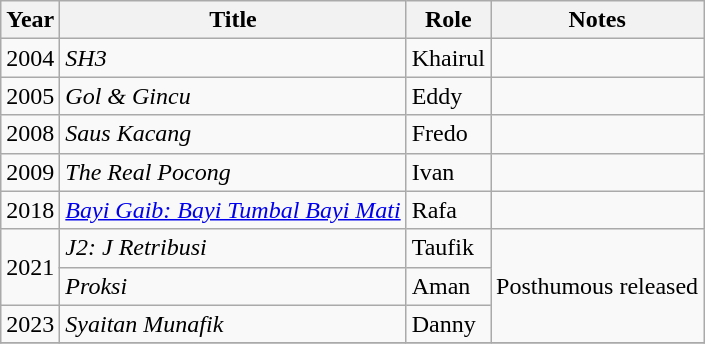<table class="wikitable">
<tr>
<th>Year</th>
<th>Title</th>
<th>Role</th>
<th>Notes</th>
</tr>
<tr>
<td>2004</td>
<td><em>SH3</em></td>
<td>Khairul</td>
<td></td>
</tr>
<tr>
<td>2005</td>
<td><em>Gol & Gincu</em></td>
<td>Eddy</td>
<td></td>
</tr>
<tr>
<td>2008</td>
<td><em>Saus Kacang</em></td>
<td>Fredo</td>
<td></td>
</tr>
<tr>
<td>2009</td>
<td><em>The Real Pocong</em></td>
<td>Ivan</td>
<td></td>
</tr>
<tr>
<td>2018</td>
<td><em><a href='#'>Bayi Gaib: Bayi Tumbal Bayi Mati</a></em></td>
<td>Rafa</td>
<td></td>
</tr>
<tr>
<td rowspan="2">2021</td>
<td><em>J2: J Retribusi</em></td>
<td>Taufik</td>
<td rowspan="3">Posthumous released</td>
</tr>
<tr>
<td><em>Proksi</em></td>
<td>Aman</td>
</tr>
<tr>
<td>2023</td>
<td><em>Syaitan Munafik</em></td>
<td>Danny</td>
</tr>
<tr>
</tr>
</table>
